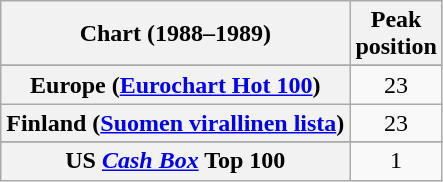<table class="wikitable sortable plainrowheaders" style="text-align:center">
<tr>
<th>Chart (1988–1989)</th>
<th>Peak<br>position</th>
</tr>
<tr>
</tr>
<tr>
</tr>
<tr>
</tr>
<tr>
</tr>
<tr>
<th scope="row">Europe (<a href='#'>Eurochart Hot 100</a>)</th>
<td>23</td>
</tr>
<tr>
<th scope="row">Finland (<a href='#'>Suomen virallinen lista</a>)</th>
<td>23</td>
</tr>
<tr>
</tr>
<tr>
</tr>
<tr>
</tr>
<tr>
</tr>
<tr>
</tr>
<tr>
</tr>
<tr>
</tr>
<tr>
</tr>
<tr>
</tr>
<tr>
<th scope="row">US <a href='#'><em>Cash Box</em></a> Top 100</th>
<td>1</td>
</tr>
</table>
